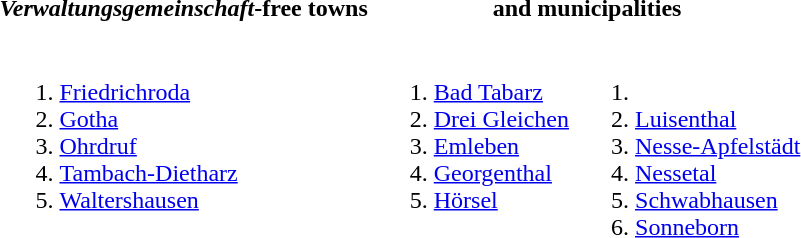<table>
<tr ---->
<th><em>Verwaltungsgemeinschaft</em>-free towns</th>
<th colspan=2>and municipalities</th>
</tr>
<tr>
<td valign=top><br><ol><li><a href='#'>Friedrichroda</a></li><li><a href='#'>Gotha</a></li><li><a href='#'>Ohrdruf</a></li><li><a href='#'>Tambach-Dietharz</a></li><li><a href='#'>Waltershausen</a></li></ol></td>
<td valign=top><br><ol><li><a href='#'>Bad Tabarz</a></li><li><a href='#'>Drei Gleichen</a></li><li><a href='#'>Emleben</a></li><li><a href='#'>Georgenthal</a></li><li><a href='#'>Hörsel</a></li></ol></td>
<td valign=top><br><ol><li><li><a href='#'>Luisenthal</a></li><li><a href='#'>Nesse-Apfelstädt</a></li><li><a href='#'>Nessetal</a></li><li><a href='#'>Schwabhausen</a></li><li><a href='#'>Sonneborn</a></li></ol></td>
</tr>
</table>
